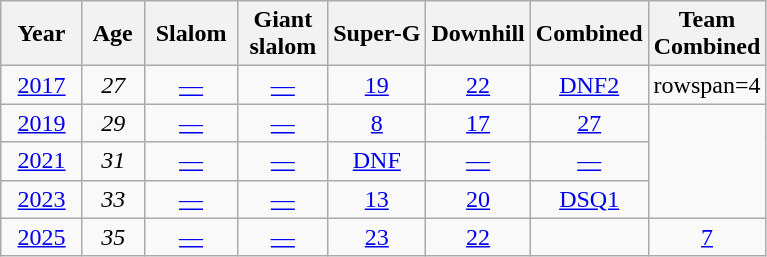<table class=wikitable style="text-align:center">
<tr>
<th>  Year  </th>
<th> Age </th>
<th> Slalom </th>
<th> Giant <br> slalom </th>
<th>Super-G</th>
<th>Downhill</th>
<th>Combined</th>
<th>Team<br>Combined</th>
</tr>
<tr>
<td><a href='#'>2017</a></td>
<td><em>27</em></td>
<td><a href='#'>—</a></td>
<td><a href='#'>—</a></td>
<td><a href='#'>19</a></td>
<td><a href='#'>22</a></td>
<td><a href='#'>DNF2</a></td>
<td>rowspan=4</td>
</tr>
<tr>
<td><a href='#'>2019</a></td>
<td><em>29</em></td>
<td><a href='#'>—</a></td>
<td><a href='#'>—</a></td>
<td><a href='#'>8</a></td>
<td><a href='#'>17</a></td>
<td><a href='#'>27</a></td>
</tr>
<tr>
<td><a href='#'>2021</a></td>
<td><em>31</em></td>
<td><a href='#'>—</a></td>
<td><a href='#'>—</a></td>
<td><a href='#'>DNF</a></td>
<td><a href='#'>—</a></td>
<td><a href='#'>—</a></td>
</tr>
<tr>
<td><a href='#'>2023</a></td>
<td><em>33</em></td>
<td><a href='#'>—</a></td>
<td><a href='#'>—</a></td>
<td><a href='#'>13</a></td>
<td><a href='#'>20</a></td>
<td><a href='#'>DSQ1</a></td>
</tr>
<tr>
<td><a href='#'>2025</a></td>
<td><em>35</em></td>
<td><a href='#'>—</a></td>
<td><a href='#'>—</a></td>
<td><a href='#'>23</a></td>
<td><a href='#'>22</a></td>
<td></td>
<td><a href='#'>7</a></td>
</tr>
</table>
